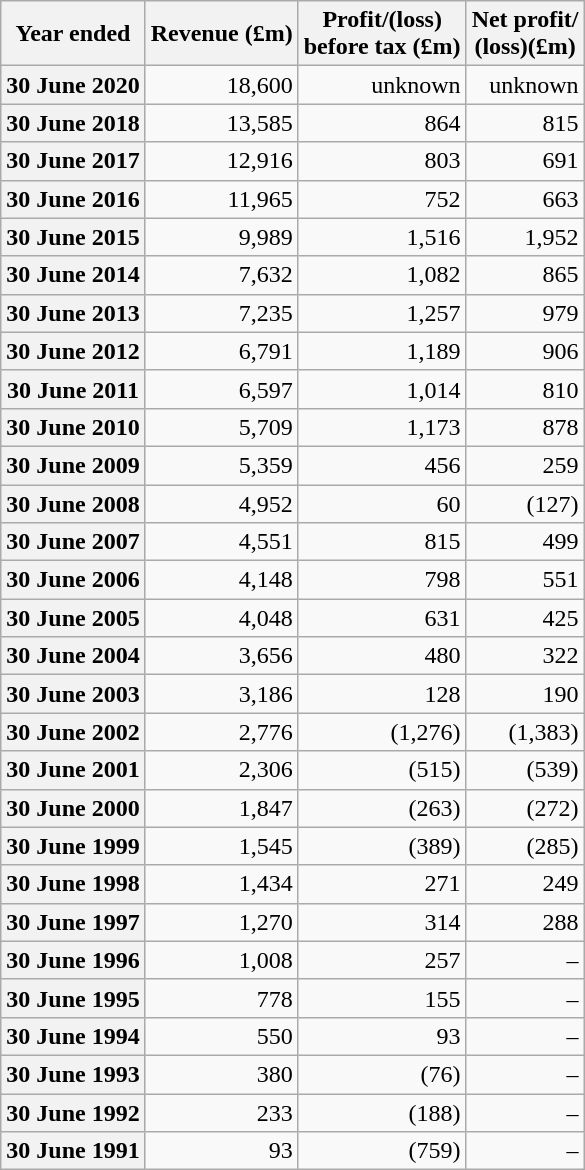<table class="wikitable sortable" style="text-align:right;">
<tr>
<th scope="col">Year ended</th>
<th scope="col">Revenue (£m)</th>
<th scope="col">Profit/(loss)<br>before tax (£m)</th>
<th scope="col">Net profit/<br>(loss)(£m)</th>
</tr>
<tr>
<th scope="row">30 June 2020</th>
<td>18,600</td>
<td>unknown</td>
<td>unknown</td>
</tr>
<tr>
<th scope="row">30 June 2018</th>
<td>13,585</td>
<td>864</td>
<td>815</td>
</tr>
<tr>
<th scope="row">30 June 2017</th>
<td>12,916</td>
<td>803</td>
<td>691</td>
</tr>
<tr>
<th scope="row">30 June 2016</th>
<td>11,965</td>
<td>752</td>
<td>663</td>
</tr>
<tr>
<th scope="row">30 June 2015</th>
<td>9,989</td>
<td>1,516</td>
<td>1,952</td>
</tr>
<tr>
<th scope="row">30 June 2014</th>
<td>7,632</td>
<td>1,082</td>
<td>865</td>
</tr>
<tr>
<th scope="row">30 June 2013</th>
<td>7,235</td>
<td>1,257</td>
<td>979</td>
</tr>
<tr>
<th scope="row">30 June 2012</th>
<td>6,791</td>
<td>1,189</td>
<td>906</td>
</tr>
<tr>
<th scope="row">30 June 2011</th>
<td>6,597</td>
<td>1,014</td>
<td>810</td>
</tr>
<tr>
<th scope="row">30 June 2010</th>
<td>5,709</td>
<td>1,173</td>
<td>878</td>
</tr>
<tr>
<th scope="row">30 June 2009</th>
<td>5,359</td>
<td>456</td>
<td>259</td>
</tr>
<tr>
<th scope="row">30 June 2008</th>
<td>4,952</td>
<td>60</td>
<td>(127)</td>
</tr>
<tr>
<th scope="row">30 June 2007</th>
<td>4,551</td>
<td>815</td>
<td>499</td>
</tr>
<tr>
<th scope="row">30 June 2006</th>
<td>4,148</td>
<td>798</td>
<td>551</td>
</tr>
<tr>
<th scope="row">30 June 2005</th>
<td>4,048</td>
<td>631</td>
<td>425</td>
</tr>
<tr>
<th scope="row">30 June 2004</th>
<td>3,656</td>
<td>480</td>
<td>322</td>
</tr>
<tr>
<th scope="row">30 June 2003</th>
<td>3,186</td>
<td>128</td>
<td>190</td>
</tr>
<tr>
<th scope="row">30 June 2002</th>
<td>2,776</td>
<td>(1,276)</td>
<td>(1,383)</td>
</tr>
<tr>
<th scope="row">30 June 2001</th>
<td>2,306</td>
<td>(515)</td>
<td>(539)</td>
</tr>
<tr>
<th scope="row">30 June 2000</th>
<td>1,847</td>
<td>(263)</td>
<td>(272)</td>
</tr>
<tr>
<th scope="row">30 June 1999</th>
<td>1,545</td>
<td>(389)</td>
<td>(285)</td>
</tr>
<tr>
<th scope="row">30 June 1998</th>
<td>1,434</td>
<td>271</td>
<td>249</td>
</tr>
<tr>
<th scope="row">30 June 1997</th>
<td>1,270</td>
<td>314</td>
<td>288</td>
</tr>
<tr>
<th scope="row">30 June 1996</th>
<td>1,008</td>
<td>257</td>
<td>–</td>
</tr>
<tr>
<th scope="row">30 June 1995</th>
<td>778</td>
<td>155</td>
<td>–</td>
</tr>
<tr>
<th scope="row">30 June 1994</th>
<td>550</td>
<td>93</td>
<td>–</td>
</tr>
<tr>
<th scope="row">30 June 1993</th>
<td>380</td>
<td>(76)</td>
<td>–</td>
</tr>
<tr>
<th scope="row">30 June 1992</th>
<td>233</td>
<td>(188)</td>
<td>–</td>
</tr>
<tr>
<th scope="row">30 June 1991</th>
<td>93</td>
<td>(759)</td>
<td>–</td>
</tr>
</table>
